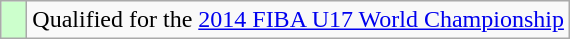<table class="wikitable">
<tr>
<td width=10px bgcolor="#ccffcc"></td>
<td>Qualified for the <a href='#'>2014 FIBA U17 World Championship</a></td>
</tr>
</table>
